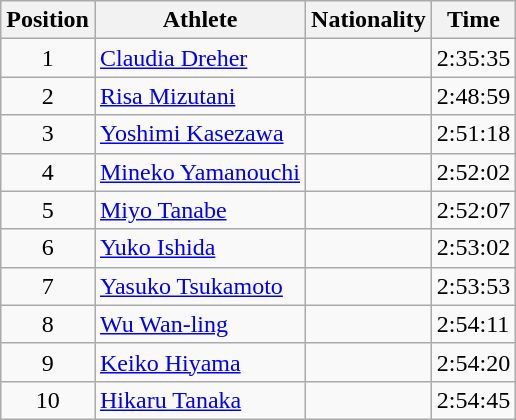<table class="wikitable sortable">
<tr>
<th>Position</th>
<th>Athlete</th>
<th>Nationality</th>
<th>Time</th>
</tr>
<tr>
<td style="text-align:center">1</td>
<td><a href='#'>Claudia Dreher</a></td>
<td></td>
<td>2:35:35</td>
</tr>
<tr>
<td style="text-align:center">2</td>
<td><a href='#'>Risa Mizutani</a></td>
<td></td>
<td>2:48:59</td>
</tr>
<tr>
<td style="text-align:center">3</td>
<td><a href='#'>Yoshimi Kasezawa</a></td>
<td></td>
<td>2:51:18</td>
</tr>
<tr>
<td style="text-align:center">4</td>
<td><a href='#'>Mineko Yamanouchi</a></td>
<td></td>
<td>2:52:02</td>
</tr>
<tr>
<td style="text-align:center">5</td>
<td><a href='#'>Miyo Tanabe</a></td>
<td></td>
<td>2:52:07</td>
</tr>
<tr>
<td style="text-align:center">6</td>
<td><a href='#'>Yuko Ishida</a></td>
<td></td>
<td>2:53:02</td>
</tr>
<tr>
<td style="text-align:center">7</td>
<td><a href='#'>Yasuko Tsukamoto</a></td>
<td></td>
<td>2:53:53</td>
</tr>
<tr>
<td style="text-align:center">8</td>
<td><a href='#'>Wu Wan-ling</a></td>
<td></td>
<td>2:54:11</td>
</tr>
<tr>
<td style="text-align:center">9</td>
<td><a href='#'>Keiko Hiyama</a></td>
<td></td>
<td>2:54:20</td>
</tr>
<tr>
<td style="text-align:center">10</td>
<td><a href='#'>Hikaru Tanaka</a></td>
<td></td>
<td>2:54:45</td>
</tr>
</table>
